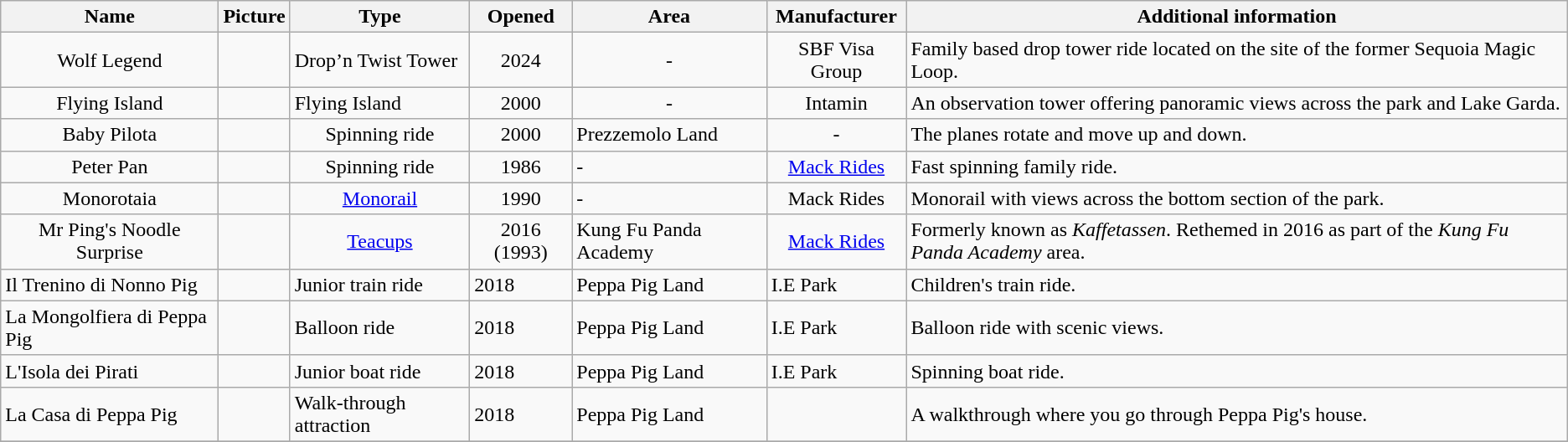<table class="wikitable sortable">
<tr>
<th>Name</th>
<th ! class="unsortable">Picture</th>
<th>Type</th>
<th>Opened</th>
<th>Area</th>
<th>Manufacturer</th>
<th ! class="unsortable">Additional information</th>
</tr>
<tr>
<td align=center>Wolf Legend</td>
<td></td>
<td>Drop’n Twist Tower</td>
<td align=center>2024</td>
<td align=center>-</td>
<td align="center">SBF Visa Group</td>
<td>Family based drop tower ride located on the site of the former Sequoia Magic Loop.</td>
</tr>
<tr>
<td align=center>Flying Island</td>
<td></td>
<td>Flying Island</td>
<td align=center>2000</td>
<td align=center>-</td>
<td align="center">Intamin</td>
<td>An observation tower offering panoramic views across the park and Lake Garda.</td>
</tr>
<tr>
<td align=center>Baby Pilota</td>
<td></td>
<td align=center>Spinning ride</td>
<td align=center>2000</td>
<td>Prezzemolo Land</td>
<td align=center>-</td>
<td>The planes rotate and move up and down.</td>
</tr>
<tr>
<td align=center>Peter Pan</td>
<td></td>
<td align=center>Spinning ride</td>
<td align="center">1986</td>
<td>-</td>
<td align="center"><a href='#'>Mack Rides</a></td>
<td>Fast spinning family ride.</td>
</tr>
<tr>
<td align="center">Monorotaia</td>
<td></td>
<td align="center"><a href='#'>Monorail</a></td>
<td align="center">1990</td>
<td>-</td>
<td align="center">Mack Rides</td>
<td>Monorail with views across the bottom section of the park.</td>
</tr>
<tr>
<td align=center>Mr Ping's Noodle Surprise</td>
<td></td>
<td align=center><a href='#'>Teacups</a></td>
<td align=center>2016 (1993)</td>
<td>Kung Fu Panda Academy</td>
<td align=center><a href='#'>Mack Rides</a></td>
<td>Formerly known as <em>Kaffetassen</em>. Rethemed in 2016 as part of the <em>Kung Fu Panda Academy</em> area.</td>
</tr>
<tr>
<td align=centre>Il Trenino di Nonno Pig</td>
<td></td>
<td align=centre>Junior train ride</td>
<td align=centre>2018</td>
<td>Peppa Pig Land</td>
<td align=centre>I.E Park</td>
<td>Children's train ride.</td>
</tr>
<tr>
<td align=centre>La Mongolfiera di Peppa Pig</td>
<td></td>
<td align=centre>Balloon ride</td>
<td align="centre">2018</td>
<td>Peppa Pig Land</td>
<td align=centre>I.E Park</td>
<td>Balloon ride with scenic views.</td>
</tr>
<tr>
<td align=centre>L'Isola dei Pirati</td>
<td></td>
<td align=centre>Junior boat ride</td>
<td align=centre>2018</td>
<td>Peppa Pig Land</td>
<td align=centre>I.E Park</td>
<td>Spinning boat ride.</td>
</tr>
<tr>
<td align=centre>La Casa di Peppa Pig</td>
<td></td>
<td align=centre>Walk-through attraction</td>
<td align=centre>2018</td>
<td>Peppa Pig Land</td>
<td align=centre></td>
<td>A walkthrough  where you go through Peppa Pig's house.</td>
</tr>
<tr>
</tr>
</table>
